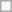<table class="wikitable">
<tr>
<td></td>
</tr>
</table>
